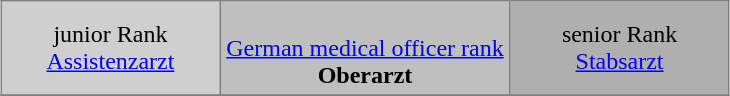<table class="toccolours" border="1" cellpadding="4" cellspacing="0" style="border-collapse: collapse; margin: 0.5em auto; clear: both;">
<tr>
<td width="30%" align="center" rowspan="1" style="background:#cfcfcf;">junior Rank<br><a href='#'>Assistenzarzt</a></td>
<td width="40%" align="center" rowspan="1" style="background:#bfbfbf;"><br><a href='#'>German medical officer rank</a><br><strong>Oberarzt</strong></td>
<td width="30%" align="center" rowspan="1" style="background:#afafaf;">senior Rank<br><a href='#'>Stabsarzt</a></td>
</tr>
<tr>
</tr>
</table>
